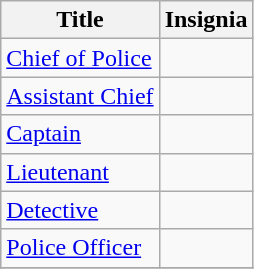<table class="wikitable">
<tr>
<th>Title</th>
<th>Insignia</th>
</tr>
<tr>
<td><a href='#'>Chief of Police</a></td>
<td></td>
</tr>
<tr>
<td><a href='#'>Assistant Chief</a></td>
<td></td>
</tr>
<tr>
<td><a href='#'>Captain</a></td>
<td></td>
</tr>
<tr>
<td><a href='#'>Lieutenant</a></td>
<td></td>
</tr>
<tr>
<td><a href='#'>Detective</a></td>
<td></td>
</tr>
<tr>
<td><a href='#'>Police Officer</a></td>
<td></td>
</tr>
<tr>
</tr>
</table>
